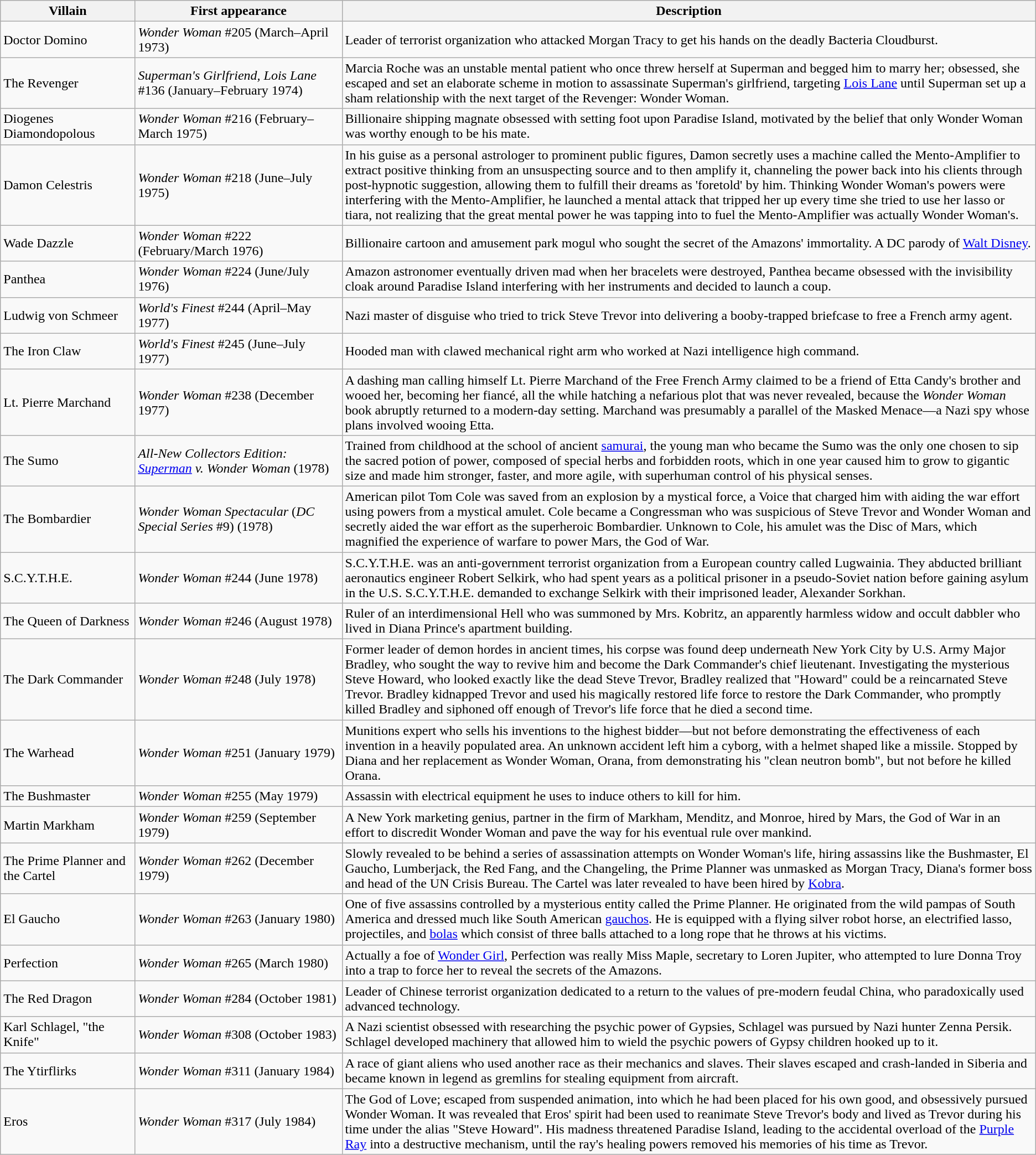<table class="wikitable">
<tr>
<th width="13%">Villain</th>
<th width="20%">First appearance</th>
<th width="67%">Description</th>
</tr>
<tr>
<td>Doctor Domino</td>
<td><em>Wonder Woman</em> #205 (March–April 1973)</td>
<td>Leader of terrorist organization who attacked Morgan Tracy to get his hands on the deadly Bacteria Cloudburst.</td>
</tr>
<tr>
<td>The Revenger</td>
<td><em>Superman's Girlfriend, Lois Lane</em> #136 (January–February 1974)</td>
<td>Marcia Roche was an unstable mental patient who once threw herself at Superman and begged him to marry her; obsessed, she escaped and set an elaborate scheme in motion to assassinate Superman's girlfriend, targeting <a href='#'>Lois Lane</a> until Superman set up a sham relationship with the next target of the Revenger: Wonder Woman.</td>
</tr>
<tr>
<td>Diogenes Diamondopolous</td>
<td><em>Wonder Woman</em> #216 (February–March 1975)</td>
<td>Billionaire shipping magnate obsessed with setting foot upon Paradise Island, motivated by the belief that only Wonder Woman was worthy enough to be his mate.</td>
</tr>
<tr>
<td>Damon Celestris</td>
<td><em>Wonder Woman</em> #218 (June–July 1975)</td>
<td>In his guise as a personal astrologer to prominent public figures, Damon secretly uses a machine called the Mento-Amplifier to extract positive thinking from an unsuspecting source and to then amplify it, channeling the power back into his clients through post-hypnotic suggestion, allowing them to fulfill their dreams as 'foretold' by him. Thinking Wonder Woman's powers were interfering with the Mento-Amplifier, he launched a mental attack that tripped her up every time she tried to use her lasso or tiara, not realizing that the great mental power he was tapping into to fuel the Mento-Amplifier was actually Wonder Woman's.</td>
</tr>
<tr>
<td>Wade Dazzle</td>
<td><em>Wonder Woman</em> #222 (February/March 1976)</td>
<td>Billionaire cartoon and amusement park mogul who sought the secret of the Amazons' immortality. A DC parody of <a href='#'>Walt Disney</a>.</td>
</tr>
<tr>
<td>Panthea</td>
<td><em>Wonder Woman</em> #224 (June/July 1976)</td>
<td>Amazon astronomer eventually driven mad when her bracelets were destroyed, Panthea became obsessed with the invisibility cloak around Paradise Island interfering with her instruments and decided to launch a coup.</td>
</tr>
<tr>
<td>Ludwig von Schmeer</td>
<td><em>World's Finest</em> #244 (April–May 1977)</td>
<td>Nazi master of disguise who tried to trick Steve Trevor into delivering a booby-trapped briefcase to free a French army agent.</td>
</tr>
<tr>
<td>The Iron Claw</td>
<td><em>World's Finest</em> #245 (June–July 1977)</td>
<td>Hooded man with clawed mechanical right arm who worked at Nazi intelligence high command.</td>
</tr>
<tr>
<td>Lt. Pierre Marchand</td>
<td><em>Wonder Woman</em> #238 (December 1977)</td>
<td>A dashing man calling himself Lt. Pierre Marchand of the Free French Army claimed to be a friend of Etta Candy's brother and wooed her, becoming her fiancé, all the while hatching a nefarious plot that was never revealed, because the <em>Wonder Woman</em> book abruptly returned to a modern-day setting. Marchand was presumably a parallel of the Masked Menace—a Nazi spy whose plans involved wooing Etta.</td>
</tr>
<tr>
<td>The Sumo</td>
<td><em>All-New Collectors Edition: <a href='#'>Superman</a> v. Wonder Woman</em> (1978)</td>
<td>Trained from childhood at the school of ancient <a href='#'>samurai</a>, the young man who became the Sumo was the only one chosen to sip the sacred potion of power, composed of special herbs and forbidden roots, which in one year caused him to grow to gigantic size and made him stronger, faster, and more agile, with superhuman control of his physical senses.</td>
</tr>
<tr>
<td>The Bombardier</td>
<td><em>Wonder Woman Spectacular</em> (<em>DC Special Series</em> #9) (1978)</td>
<td>American pilot Tom Cole was saved from an explosion by a mystical force, a Voice that charged him with aiding the war effort using powers from a mystical amulet. Cole became a Congressman who was suspicious of Steve Trevor and Wonder Woman and secretly aided the war effort as the superheroic Bombardier. Unknown to Cole, his amulet was the Disc of Mars, which magnified the experience of warfare to power Mars, the God of War.</td>
</tr>
<tr>
<td>S.C.Y.T.H.E.</td>
<td><em>Wonder Woman</em> #244 (June 1978)</td>
<td>S.C.Y.T.H.E. was an anti-government terrorist organization from a European country called Lugwainia. They abducted brilliant aeronautics engineer Robert Selkirk, who had spent years as a political prisoner in a pseudo-Soviet nation before gaining asylum in the U.S. S.C.Y.T.H.E. demanded to exchange Selkirk with their imprisoned leader, Alexander Sorkhan.</td>
</tr>
<tr>
<td>The Queen of Darkness</td>
<td><em>Wonder Woman</em> #246 (August 1978)</td>
<td>Ruler of an interdimensional Hell who was summoned by Mrs. Kobritz, an apparently harmless widow and occult dabbler who lived in Diana Prince's apartment building.</td>
</tr>
<tr>
<td>The Dark Commander</td>
<td><em>Wonder Woman</em> #248 (July 1978)</td>
<td>Former leader of demon hordes in ancient times, his corpse was found deep underneath New York City by U.S. Army Major Bradley, who sought the way to revive him and become the Dark Commander's chief lieutenant. Investigating the mysterious Steve Howard, who looked exactly like the dead Steve Trevor, Bradley realized that "Howard" could be a reincarnated Steve Trevor. Bradley kidnapped Trevor and used his magically restored life force to restore the Dark Commander, who promptly killed Bradley and siphoned off enough of Trevor's life force that he died a second time.</td>
</tr>
<tr>
<td>The Warhead</td>
<td><em>Wonder Woman</em> #251 (January 1979)</td>
<td>Munitions expert who sells his inventions to the highest bidder—but not before demonstrating the effectiveness of each invention in a heavily populated area. An unknown accident left him a cyborg, with a helmet shaped like a missile. Stopped by Diana and her replacement as Wonder Woman, Orana, from demonstrating his "clean neutron bomb", but not before he killed Orana.</td>
</tr>
<tr>
<td>The Bushmaster</td>
<td><em>Wonder Woman</em> #255 (May 1979)</td>
<td>Assassin with electrical equipment he uses to induce others to kill for him.</td>
</tr>
<tr>
<td>Martin Markham</td>
<td><em>Wonder Woman</em> #259 (September 1979)</td>
<td>A New York marketing genius, partner in the firm of Markham, Menditz, and Monroe, hired by Mars, the God of War in an effort to discredit Wonder Woman and pave the way for his eventual rule over mankind.</td>
</tr>
<tr>
<td>The Prime Planner and the Cartel</td>
<td><em>Wonder Woman</em> #262 (December 1979)</td>
<td>Slowly revealed to be behind a series of assassination attempts on Wonder Woman's life, hiring assassins like the Bushmaster, El Gaucho, Lumberjack, the Red Fang, and the Changeling, the Prime Planner was unmasked as Morgan Tracy, Diana's former boss and head of the UN Crisis Bureau. The Cartel was later revealed to have been hired by <a href='#'>Kobra</a>.</td>
</tr>
<tr>
<td>El Gaucho</td>
<td><em>Wonder Woman</em> #263 (January 1980)</td>
<td>One of five assassins controlled by a mysterious entity called the Prime Planner. He originated from the wild pampas of South America and dressed much like South American <a href='#'>gauchos</a>. He is equipped with a flying silver robot horse, an electrified lasso, projectiles, and <a href='#'>bolas</a> which consist of three balls attached to a long rope that he throws at his victims.</td>
</tr>
<tr>
<td>Perfection</td>
<td><em>Wonder Woman</em> #265 (March 1980)</td>
<td>Actually a foe of <a href='#'>Wonder Girl</a>, Perfection was really Miss Maple, secretary to Loren Jupiter, who attempted to lure Donna Troy into a trap to force her to reveal the secrets of the Amazons.</td>
</tr>
<tr>
<td>The Red Dragon</td>
<td><em>Wonder Woman</em> #284 (October 1981)</td>
<td>Leader of Chinese terrorist organization dedicated to a return to the values of pre-modern feudal China, who paradoxically used advanced technology.</td>
</tr>
<tr>
<td>Karl Schlagel, "the Knife"</td>
<td><em>Wonder Woman</em> #308 (October 1983)</td>
<td>A Nazi scientist obsessed with researching the psychic power of Gypsies, Schlagel was pursued by Nazi hunter Zenna Persik. Schlagel developed machinery that allowed him to wield the psychic powers of Gypsy children hooked up to it.</td>
</tr>
<tr>
<td>The Ytirflirks</td>
<td><em>Wonder Woman</em> #311 (January 1984)</td>
<td>A race of giant aliens who used another race as their mechanics and slaves. Their slaves escaped and crash-landed in Siberia and became known in legend as gremlins for stealing equipment from aircraft.</td>
</tr>
<tr>
<td>Eros</td>
<td><em>Wonder Woman</em> #317 (July 1984)</td>
<td>The God of Love; escaped from suspended animation, into which he had been placed for his own good, and obsessively pursued Wonder Woman. It was revealed that Eros' spirit had been used to reanimate Steve Trevor's body and lived as Trevor during his time under the alias "Steve Howard". His madness threatened Paradise Island, leading to the accidental overload of the <a href='#'>Purple Ray</a> into a destructive mechanism, until the ray's healing powers removed his memories of his time as Trevor.</td>
</tr>
</table>
